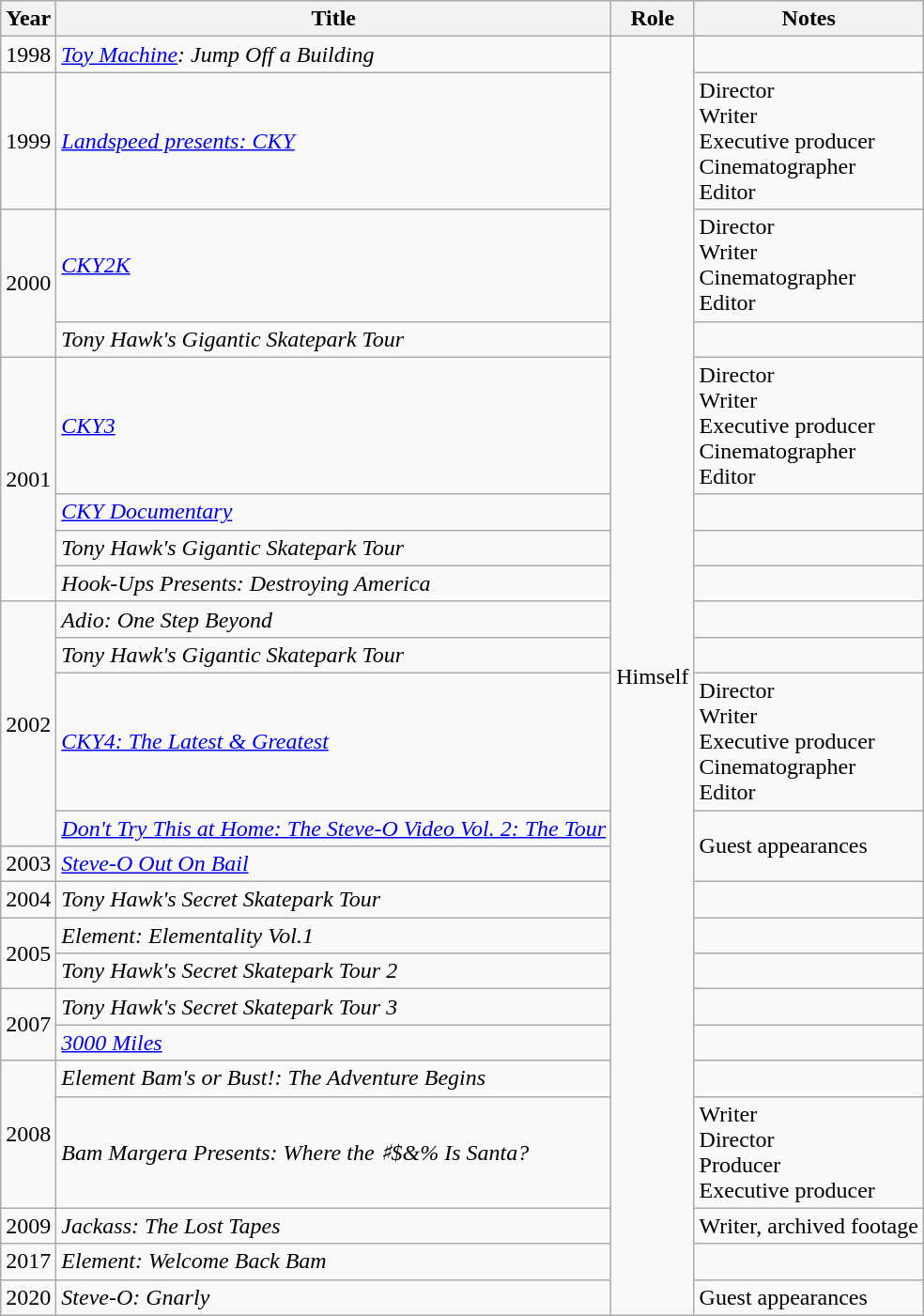<table class = "wikitable sortable">
<tr>
<th>Year</th>
<th>Title</th>
<th>Role</th>
<th>Notes</th>
</tr>
<tr>
<td>1998</td>
<td><em><a href='#'>Toy Machine</a>: Jump Off a Building</em></td>
<td rowspan="23">Himself</td>
<td></td>
</tr>
<tr>
<td>1999</td>
<td><em><a href='#'>Landspeed presents: CKY</a></em></td>
<td>Director<br>Writer<br>Executive producer<br>Cinematographer<br>Editor</td>
</tr>
<tr>
<td rowspan="2">2000</td>
<td><em><a href='#'>CKY2K</a></em></td>
<td>Director<br>Writer<br>Cinematographer<br>Editor</td>
</tr>
<tr>
<td><em>Tony Hawk's Gigantic Skatepark Tour</em></td>
<td></td>
</tr>
<tr>
<td rowspan="4">2001</td>
<td><em><a href='#'>CKY3</a></em></td>
<td>Director<br>Writer<br>Executive producer<br>Cinematographer<br>Editor</td>
</tr>
<tr>
<td><em><a href='#'>CKY Documentary</a></em></td>
<td></td>
</tr>
<tr>
<td><em>Tony Hawk's Gigantic Skatepark Tour</em></td>
<td></td>
</tr>
<tr>
<td><em>Hook-Ups Presents: Destroying America</em></td>
<td></td>
</tr>
<tr>
<td rowspan="4">2002</td>
<td><em>Adio: One Step Beyond</em></td>
<td></td>
</tr>
<tr>
<td><em>Tony Hawk's Gigantic Skatepark Tour</em></td>
<td></td>
</tr>
<tr>
<td><em><a href='#'>CKY4: The Latest & Greatest</a></em></td>
<td>Director<br>Writer<br>Executive producer<br>Cinematographer<br>Editor</td>
</tr>
<tr>
<td><em><a href='#'>Don't Try This at Home: The Steve-O Video Vol. 2: The Tour</a></em></td>
<td rowspan="2">Guest appearances</td>
</tr>
<tr>
<td>2003</td>
<td><em><a href='#'>Steve-O Out On Bail</a></em></td>
</tr>
<tr>
<td>2004</td>
<td><em>Tony Hawk's Secret Skatepark Tour</em></td>
<td></td>
</tr>
<tr>
<td rowspan="2">2005</td>
<td><em>Element: Elementality Vol.1</em></td>
<td></td>
</tr>
<tr>
<td><em>Tony Hawk's Secret Skatepark Tour 2</em></td>
<td></td>
</tr>
<tr>
<td rowspan="2">2007</td>
<td><em>Tony Hawk's Secret Skatepark Tour 3</em></td>
<td></td>
</tr>
<tr>
<td><em><a href='#'>3000 Miles</a></em></td>
<td></td>
</tr>
<tr>
<td rowspan="2">2008</td>
<td><em>Element Bam's or Bust!: The Adventure Begins</em></td>
<td></td>
</tr>
<tr>
<td><em>Bam Margera Presents: Where the ♯$&% Is Santa?</em></td>
<td>Writer<br>Director<br>Producer<br>Executive producer</td>
</tr>
<tr>
<td>2009</td>
<td><em>Jackass: The Lost Tapes</em></td>
<td>Writer, archived footage</td>
</tr>
<tr>
<td>2017</td>
<td><em>Element: Welcome Back Bam</em></td>
<td></td>
</tr>
<tr>
<td>2020</td>
<td><em>Steve-O: Gnarly</em></td>
<td>Guest appearances</td>
</tr>
</table>
